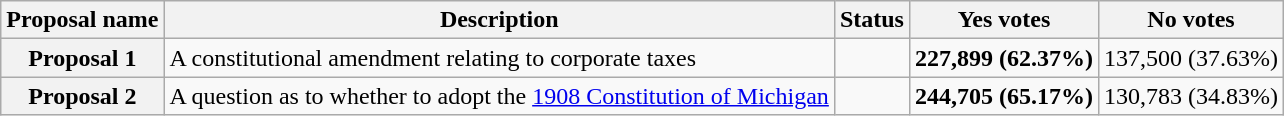<table class="wikitable sortable plainrowheaders">
<tr>
<th scope="col">Proposal name</th>
<th class="unsortable" scope="col">Description</th>
<th scope="col">Status</th>
<th scope="col">Yes votes</th>
<th scope="col">No votes</th>
</tr>
<tr>
<th scope="row">Proposal 1</th>
<td>A constitutional amendment relating to corporate taxes</td>
<td></td>
<td><strong>227,899 (62.37%)</strong></td>
<td>137,500 (37.63%)</td>
</tr>
<tr>
<th scope="row">Proposal 2</th>
<td>A question as to whether to adopt the <a href='#'>1908 Constitution of Michigan</a></td>
<td></td>
<td><strong>244,705 (65.17%)</strong></td>
<td>130,783 (34.83%)</td>
</tr>
</table>
